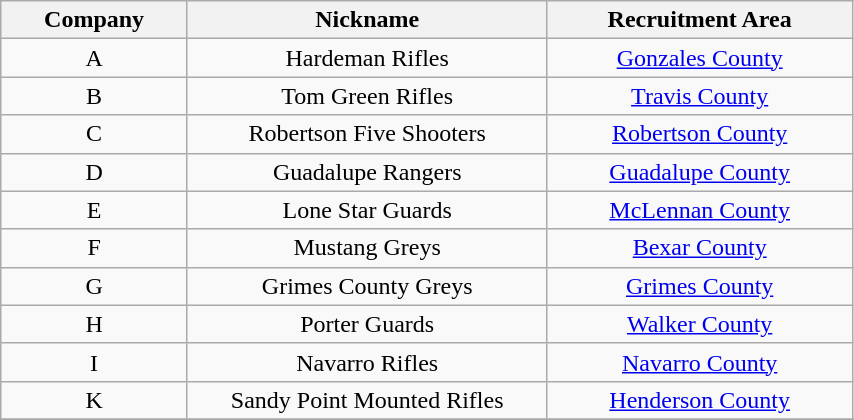<table class="wikitable" style="text-align:center; width:45%;">
<tr>
<th width=8%>Company</th>
<th width=20%>Nickname</th>
<th width=17%>Recruitment Area</th>
</tr>
<tr>
<td rowspan=1>A</td>
<td>Hardeman Rifles</td>
<td><a href='#'>Gonzales County</a></td>
</tr>
<tr>
<td rowspan=1>B</td>
<td>Tom Green Rifles</td>
<td><a href='#'>Travis County</a></td>
</tr>
<tr>
<td rowspan=1>C</td>
<td>Robertson Five Shooters</td>
<td><a href='#'>Robertson County</a></td>
</tr>
<tr>
<td rowspan=1>D</td>
<td>Guadalupe Rangers</td>
<td><a href='#'>Guadalupe County</a></td>
</tr>
<tr>
<td rowspan=1>E</td>
<td>Lone Star Guards</td>
<td><a href='#'>McLennan County</a></td>
</tr>
<tr>
<td rowspan=1>F</td>
<td>Mustang Greys</td>
<td><a href='#'>Bexar County</a></td>
</tr>
<tr>
<td rowspan=1>G</td>
<td>Grimes County Greys</td>
<td><a href='#'>Grimes County</a></td>
</tr>
<tr>
<td rowspan=1>H</td>
<td>Porter Guards</td>
<td><a href='#'>Walker County</a></td>
</tr>
<tr>
<td rowspan=1>I</td>
<td>Navarro Rifles</td>
<td><a href='#'>Navarro County</a></td>
</tr>
<tr>
<td rowspan=1>K</td>
<td>Sandy Point Mounted Rifles</td>
<td><a href='#'>Henderson County</a></td>
</tr>
<tr>
</tr>
</table>
